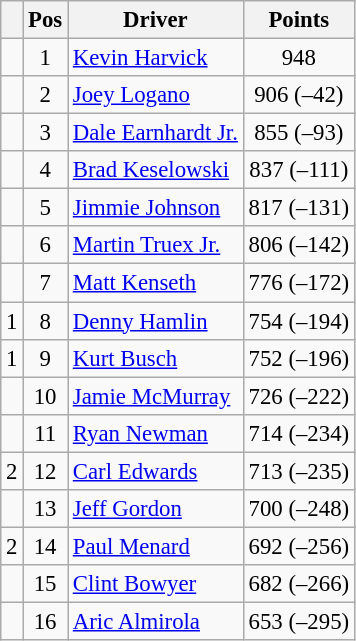<table class="wikitable" style="font-size: 95%;">
<tr>
<th></th>
<th>Pos</th>
<th>Driver</th>
<th>Points</th>
</tr>
<tr>
<td align="left"></td>
<td style="text-align:center;">1</td>
<td><a href='#'>Kevin Harvick</a></td>
<td style="text-align:center;">948</td>
</tr>
<tr>
<td align="left"></td>
<td style="text-align:center;">2</td>
<td><a href='#'>Joey Logano</a></td>
<td style="text-align:center;">906 (–42)</td>
</tr>
<tr>
<td align="left"></td>
<td style="text-align:center;">3</td>
<td><a href='#'>Dale Earnhardt Jr.</a></td>
<td style="text-align:center;">855 (–93)</td>
</tr>
<tr>
<td align="left"></td>
<td style="text-align:center;">4</td>
<td><a href='#'>Brad Keselowski</a></td>
<td style="text-align:center;">837 (–111)</td>
</tr>
<tr>
<td align="left"></td>
<td style="text-align:center;">5</td>
<td><a href='#'>Jimmie Johnson</a></td>
<td style="text-align:center;">817 (–131)</td>
</tr>
<tr>
<td align="left"></td>
<td style="text-align:center;">6</td>
<td><a href='#'>Martin Truex Jr.</a></td>
<td style="text-align:center;">806 (–142)</td>
</tr>
<tr>
<td align="left"></td>
<td style="text-align:center;">7</td>
<td><a href='#'>Matt Kenseth</a></td>
<td style="text-align:center;">776 (–172)</td>
</tr>
<tr>
<td align="left"> 1</td>
<td style="text-align:center;">8</td>
<td><a href='#'>Denny Hamlin</a></td>
<td style="text-align:center;">754 (–194)</td>
</tr>
<tr>
<td align="left"> 1</td>
<td style="text-align:center;">9</td>
<td><a href='#'>Kurt Busch</a></td>
<td style="text-align:center;">752 (–196)</td>
</tr>
<tr>
<td align="left"></td>
<td style="text-align:center;">10</td>
<td><a href='#'>Jamie McMurray</a></td>
<td style="text-align:center;">726 (–222)</td>
</tr>
<tr>
<td align="left"></td>
<td style="text-align:center;">11</td>
<td><a href='#'>Ryan Newman</a></td>
<td style="text-align:center;">714 (–234)</td>
</tr>
<tr>
<td align="left"> 2</td>
<td style="text-align:center;">12</td>
<td><a href='#'>Carl Edwards</a></td>
<td style="text-align:center;">713 (–235)</td>
</tr>
<tr>
<td align="left"></td>
<td style="text-align:center;">13</td>
<td><a href='#'>Jeff Gordon</a></td>
<td style="text-align:center;">700 (–248)</td>
</tr>
<tr>
<td align="left"> 2</td>
<td style="text-align:center;">14</td>
<td><a href='#'>Paul Menard</a></td>
<td style="text-align:center;">692 (–256)</td>
</tr>
<tr>
<td align="left"></td>
<td style="text-align:center;">15</td>
<td><a href='#'>Clint Bowyer</a></td>
<td style="text-align:center;">682 (–266)</td>
</tr>
<tr>
<td align="left"></td>
<td style="text-align:center;">16</td>
<td><a href='#'>Aric Almirola</a></td>
<td style="text-align:center;">653 (–295)</td>
</tr>
</table>
